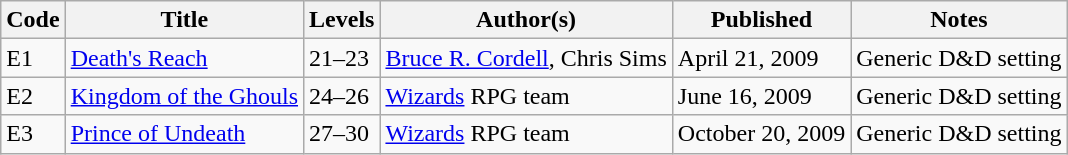<table class="sortable wikitable">
<tr>
<th>Code</th>
<th>Title</th>
<th>Levels</th>
<th>Author(s)</th>
<th>Published</th>
<th>Notes</th>
</tr>
<tr>
<td>E1</td>
<td><a href='#'>Death's Reach</a></td>
<td>21–23</td>
<td><a href='#'>Bruce R. Cordell</a>, Chris Sims</td>
<td>April 21, 2009</td>
<td>Generic D&D setting</td>
</tr>
<tr>
<td>E2</td>
<td><a href='#'>Kingdom of the Ghouls</a></td>
<td>24–26</td>
<td><a href='#'>Wizards</a> RPG team</td>
<td>June 16, 2009</td>
<td>Generic D&D setting</td>
</tr>
<tr>
<td>E3</td>
<td><a href='#'>Prince of Undeath</a></td>
<td>27–30</td>
<td><a href='#'>Wizards</a> RPG team</td>
<td>October 20, 2009</td>
<td>Generic D&D setting</td>
</tr>
</table>
